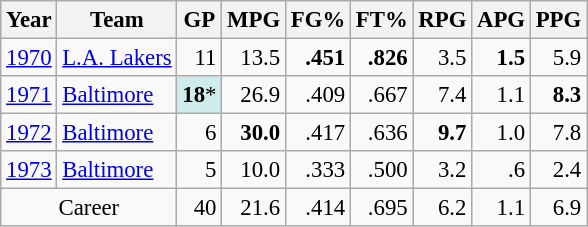<table class="wikitable sortable" style="font-size:95%; text-align:right;">
<tr>
<th>Year</th>
<th>Team</th>
<th>GP</th>
<th>MPG</th>
<th>FG%</th>
<th>FT%</th>
<th>RPG</th>
<th>APG</th>
<th>PPG</th>
</tr>
<tr>
<td style="text-align:left;"><a href='#'>1970</a></td>
<td style="text-align:left;"><a href='#'>L.A. Lakers</a></td>
<td>11</td>
<td>13.5</td>
<td><strong>.451</strong></td>
<td><strong>.826</strong></td>
<td>3.5</td>
<td><strong>1.5</strong></td>
<td>5.9</td>
</tr>
<tr>
<td style="text-align:left;"><a href='#'>1971</a></td>
<td style="text-align:left;"><a href='#'>Baltimore</a></td>
<td style="background:#CFECEC;"><strong>18</strong>*</td>
<td>26.9</td>
<td>.409</td>
<td>.667</td>
<td>7.4</td>
<td>1.1</td>
<td><strong>8.3</strong></td>
</tr>
<tr>
<td style="text-align:left;"><a href='#'>1972</a></td>
<td style="text-align:left;"><a href='#'>Baltimore</a></td>
<td>6</td>
<td><strong>30.0</strong></td>
<td>.417</td>
<td>.636</td>
<td><strong>9.7</strong></td>
<td>1.0</td>
<td>7.8</td>
</tr>
<tr>
<td style="text-align:left;"><a href='#'>1973</a></td>
<td style="text-align:left;"><a href='#'>Baltimore</a></td>
<td>5</td>
<td>10.0</td>
<td>.333</td>
<td>.500</td>
<td>3.2</td>
<td>.6</td>
<td>2.4</td>
</tr>
<tr class="sortbottom">
<td style="text-align:center;" colspan="2">Career</td>
<td>40</td>
<td>21.6</td>
<td>.414</td>
<td>.695</td>
<td>6.2</td>
<td>1.1</td>
<td>6.9</td>
</tr>
</table>
